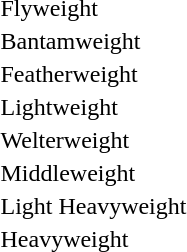<table>
<tr>
<td>Flyweight<br></td>
<td></td>
<td></td>
<td></td>
</tr>
<tr>
<td>Bantamweight<br></td>
<td></td>
<td></td>
<td></td>
</tr>
<tr>
<td>Featherweight<br> </td>
<td></td>
<td></td>
<td></td>
</tr>
<tr>
<td>Lightweight<br></td>
<td></td>
<td></td>
<td></td>
</tr>
<tr>
<td>Welterweight<br> </td>
<td></td>
<td></td>
<td></td>
</tr>
<tr>
<td>Middleweight<br></td>
<td></td>
<td></td>
<td></td>
</tr>
<tr>
<td>Light Heavyweight<br></td>
<td></td>
<td></td>
<td></td>
</tr>
<tr>
<td>Heavyweight<br> </td>
<td></td>
<td></td>
<td></td>
</tr>
</table>
